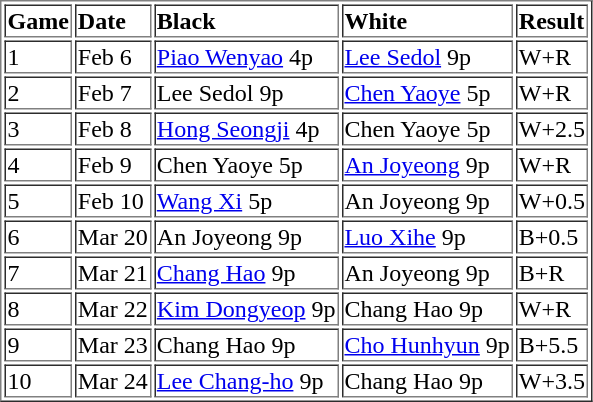<table border=1>
<tr>
<td><strong>Game</strong></td>
<td><strong>Date</strong></td>
<td><strong>Black</strong></td>
<td><strong>White</strong></td>
<td><strong>Result</strong></td>
</tr>
<tr>
<td>1</td>
<td>Feb 6</td>
<td><a href='#'>Piao Wenyao</a> 4p</td>
<td><a href='#'>Lee Sedol</a> 9p</td>
<td>W+R</td>
</tr>
<tr>
<td>2</td>
<td>Feb 7</td>
<td>Lee Sedol 9p</td>
<td><a href='#'>Chen Yaoye</a> 5p</td>
<td>W+R</td>
</tr>
<tr>
<td>3</td>
<td>Feb 8</td>
<td><a href='#'>Hong Seongji</a> 4p</td>
<td>Chen Yaoye 5p</td>
<td>W+2.5</td>
</tr>
<tr>
<td>4</td>
<td>Feb 9</td>
<td>Chen Yaoye 5p</td>
<td><a href='#'>An Joyeong</a> 9p</td>
<td>W+R</td>
</tr>
<tr>
<td>5</td>
<td>Feb 10</td>
<td><a href='#'>Wang Xi</a> 5p</td>
<td>An Joyeong 9p</td>
<td>W+0.5</td>
</tr>
<tr>
<td>6</td>
<td>Mar 20</td>
<td>An Joyeong 9p</td>
<td><a href='#'>Luo Xihe</a> 9p</td>
<td>B+0.5</td>
</tr>
<tr>
<td>7</td>
<td>Mar 21</td>
<td><a href='#'>Chang Hao</a> 9p</td>
<td>An Joyeong 9p</td>
<td>B+R</td>
</tr>
<tr>
<td>8</td>
<td>Mar 22</td>
<td><a href='#'>Kim Dongyeop</a> 9p</td>
<td>Chang Hao 9p</td>
<td>W+R</td>
</tr>
<tr>
<td>9</td>
<td>Mar 23</td>
<td>Chang Hao 9p</td>
<td><a href='#'>Cho Hunhyun</a> 9p</td>
<td>B+5.5</td>
</tr>
<tr>
<td>10</td>
<td>Mar 24</td>
<td><a href='#'>Lee Chang-ho</a> 9p</td>
<td>Chang Hao 9p</td>
<td>W+3.5</td>
</tr>
</table>
